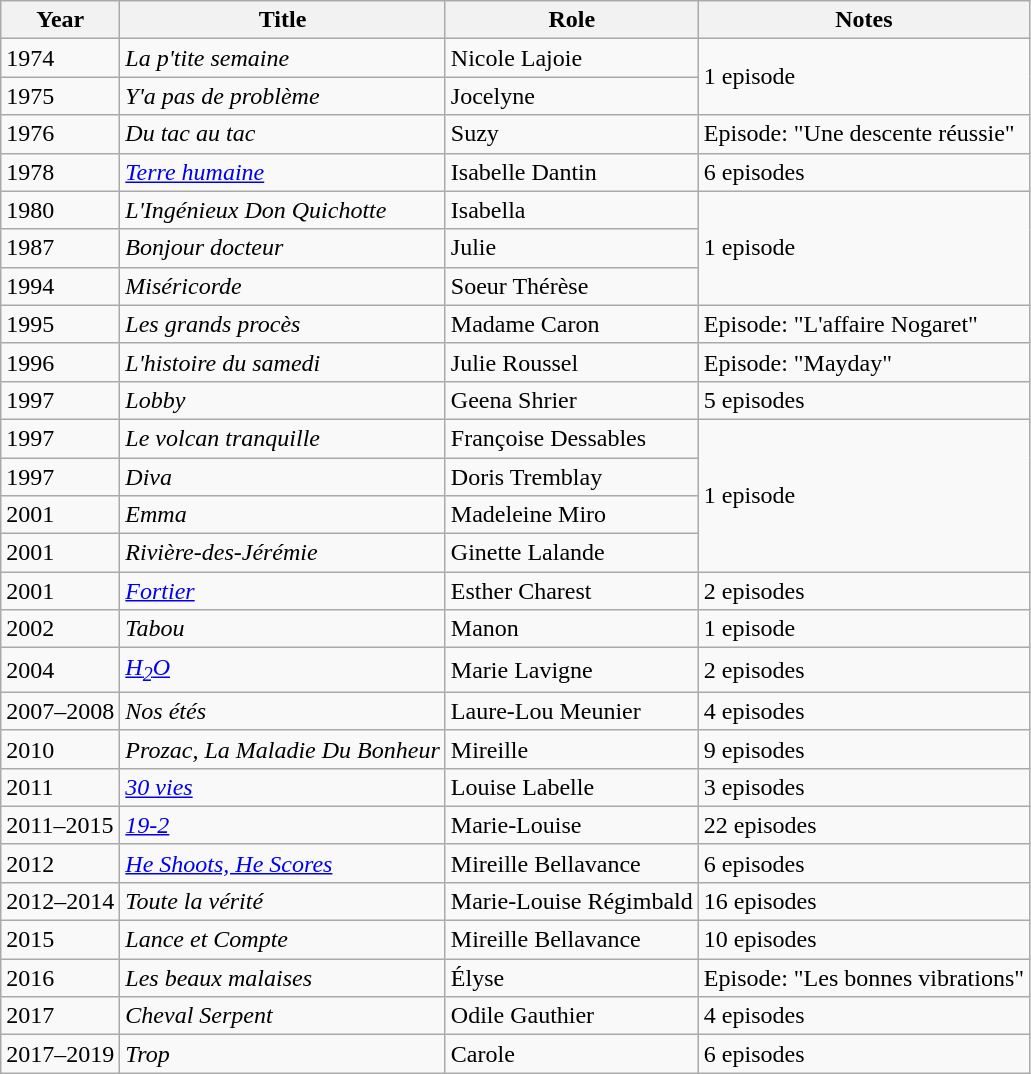<table class="wikitable sortable">
<tr>
<th>Year</th>
<th>Title</th>
<th>Role</th>
<th>Notes</th>
</tr>
<tr>
<td>1974</td>
<td><em>La p'tite semaine</em></td>
<td>Nicole Lajoie</td>
<td rowspan="2">1 episode</td>
</tr>
<tr>
<td>1975</td>
<td><em>Y'a pas de problème</em></td>
<td>Jocelyne</td>
</tr>
<tr>
<td>1976</td>
<td><em>Du tac au tac</em></td>
<td>Suzy</td>
<td>Episode: "Une descente réussie"</td>
</tr>
<tr>
<td>1978</td>
<td><em><a href='#'>Terre humaine</a></em></td>
<td>Isabelle Dantin</td>
<td>6 episodes</td>
</tr>
<tr>
<td>1980</td>
<td><em>L'Ingénieux Don Quichotte</em></td>
<td>Isabella</td>
<td rowspan="3">1 episode</td>
</tr>
<tr>
<td>1987</td>
<td><em>Bonjour docteur</em></td>
<td>Julie</td>
</tr>
<tr>
<td>1994</td>
<td><em>Miséricorde</em></td>
<td>Soeur Thérèse</td>
</tr>
<tr>
<td>1995</td>
<td><em>Les grands procès</em></td>
<td>Madame Caron</td>
<td>Episode: "L'affaire Nogaret"</td>
</tr>
<tr>
<td>1996</td>
<td><em>L'histoire du samedi</em></td>
<td>Julie Roussel</td>
<td>Episode: "Mayday"</td>
</tr>
<tr>
<td>1997</td>
<td><em>Lobby</em></td>
<td>Geena Shrier</td>
<td>5 episodes</td>
</tr>
<tr>
<td>1997</td>
<td><em>Le volcan tranquille</em></td>
<td>Françoise Dessables</td>
<td rowspan="4">1 episode</td>
</tr>
<tr>
<td>1997</td>
<td><em>Diva</em></td>
<td>Doris Tremblay</td>
</tr>
<tr>
<td>2001</td>
<td><em>Emma</em></td>
<td>Madeleine Miro</td>
</tr>
<tr>
<td>2001</td>
<td><em>Rivière-des-Jérémie</em></td>
<td>Ginette Lalande</td>
</tr>
<tr>
<td>2001</td>
<td><a href='#'><em>Fortier</em></a></td>
<td>Esther Charest</td>
<td>2 episodes</td>
</tr>
<tr>
<td>2002</td>
<td><em>Tabou</em></td>
<td>Manon</td>
<td>1 episode</td>
</tr>
<tr>
<td>2004</td>
<td><a href='#'><em>H<sub>2</sub>O</em></a></td>
<td>Marie Lavigne</td>
<td>2 episodes</td>
</tr>
<tr>
<td>2007–2008</td>
<td><em>Nos étés</em></td>
<td>Laure-Lou Meunier</td>
<td>4 episodes</td>
</tr>
<tr>
<td>2010</td>
<td><em>Prozac, La Maladie Du Bonheur</em></td>
<td>Mireille</td>
<td>9 episodes</td>
</tr>
<tr>
<td>2011</td>
<td><em><a href='#'>30 vies</a></em></td>
<td>Louise Labelle</td>
<td>3 episodes</td>
</tr>
<tr>
<td>2011–2015</td>
<td><a href='#'><em>19-2</em></a></td>
<td>Marie-Louise</td>
<td>22 episodes</td>
</tr>
<tr>
<td>2012</td>
<td><em><a href='#'>He Shoots, He Scores</a></em></td>
<td>Mireille Bellavance</td>
<td>6 episodes</td>
</tr>
<tr>
<td>2012–2014</td>
<td><em>Toute la vérité</em></td>
<td>Marie-Louise Régimbald</td>
<td>16 episodes</td>
</tr>
<tr>
<td>2015</td>
<td><em>Lance et Compte</em></td>
<td>Mireille Bellavance</td>
<td>10 episodes</td>
</tr>
<tr>
<td>2016</td>
<td><em>Les beaux malaises</em></td>
<td>Élyse</td>
<td>Episode: "Les bonnes vibrations"</td>
</tr>
<tr>
<td>2017</td>
<td><em>Cheval Serpent</em></td>
<td>Odile Gauthier</td>
<td>4 episodes</td>
</tr>
<tr>
<td>2017–2019</td>
<td><em>Trop</em></td>
<td>Carole</td>
<td>6 episodes</td>
</tr>
</table>
